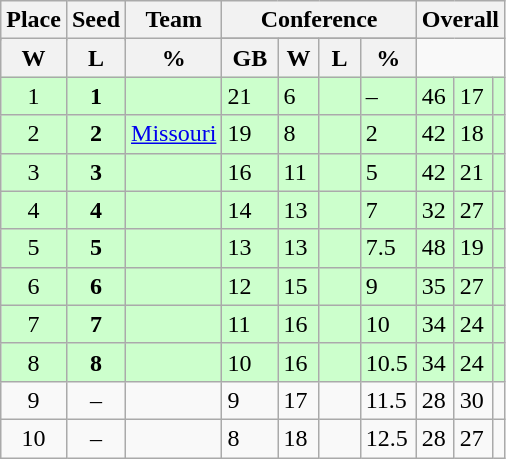<table class="wikitable">
<tr>
<th rowspan ="2">Place</th>
<th rowspan ="2">Seed</th>
<th rowspan ="2">Team</th>
<th colspan = "4">Conference</th>
<th colspan = "3">Overall</th>
</tr>
<tr>
</tr>
<tr>
<th scope="col" style="width: 20px;">W</th>
<th scope="col" style="width: 20px;">L</th>
<th scope="col" style="width: 30px;">%</th>
<th scope="col" style="width: 30px;">GB</th>
<th scope="col" style="width: 20px;">W</th>
<th scope="col" style="width: 20px;">L</th>
<th scope="col" style="width: 30px;">%</th>
</tr>
<tr bgcolor=#ccffcc>
<td style="text-align:center;">1</td>
<td style="text-align:center;"><strong>1</strong></td>
<td></td>
<td>21</td>
<td>6</td>
<td></td>
<td>–</td>
<td>46</td>
<td>17</td>
<td></td>
</tr>
<tr bgcolor=#ccffcc>
<td style="text-align:center;">2</td>
<td style="text-align:center;"><strong>2</strong></td>
<td><a href='#'>Missouri</a></td>
<td>19</td>
<td>8</td>
<td></td>
<td>2</td>
<td>42</td>
<td>18</td>
<td></td>
</tr>
<tr bgcolor=#ccffcc>
<td style="text-align:center;">3</td>
<td style="text-align:center;"><strong>3</strong></td>
<td></td>
<td>16</td>
<td>11</td>
<td></td>
<td>5</td>
<td>42</td>
<td>21</td>
<td></td>
</tr>
<tr bgcolor=#ccffcc>
<td style="text-align:center;">4</td>
<td style="text-align:center;"><strong>4</strong></td>
<td></td>
<td>14</td>
<td>13</td>
<td></td>
<td>7</td>
<td>32</td>
<td>27</td>
<td></td>
</tr>
<tr bgcolor=#ccffcc>
<td style="text-align:center;">5</td>
<td style="text-align:center;"><strong>5</strong></td>
<td></td>
<td>13</td>
<td>13</td>
<td></td>
<td>7.5</td>
<td>48</td>
<td>19</td>
<td></td>
</tr>
<tr bgcolor=#ccffcc>
<td style="text-align:center;">6</td>
<td style="text-align:center;"><strong>6</strong></td>
<td></td>
<td>12</td>
<td>15</td>
<td></td>
<td>9</td>
<td>35</td>
<td>27</td>
<td></td>
</tr>
<tr bgcolor=#ccffcc>
<td style="text-align:center;">7</td>
<td style="text-align:center;"><strong>7</strong></td>
<td></td>
<td>11</td>
<td>16</td>
<td></td>
<td>10</td>
<td>34</td>
<td>24</td>
<td></td>
</tr>
<tr bgcolor=#ccffcc>
<td style="text-align:center;">8</td>
<td style="text-align:center;"><strong>8</strong></td>
<td></td>
<td>10</td>
<td>16</td>
<td></td>
<td>10.5</td>
<td>34</td>
<td>24</td>
<td></td>
</tr>
<tr>
<td style="text-align:center;">9</td>
<td style="text-align:center;">–</td>
<td></td>
<td>9</td>
<td>17</td>
<td></td>
<td>11.5</td>
<td>28</td>
<td>30</td>
<td></td>
</tr>
<tr>
<td style="text-align:center;">10</td>
<td style="text-align:center;">–</td>
<td></td>
<td>8</td>
<td>18</td>
<td></td>
<td>12.5</td>
<td>28</td>
<td>27</td>
<td></td>
</tr>
</table>
